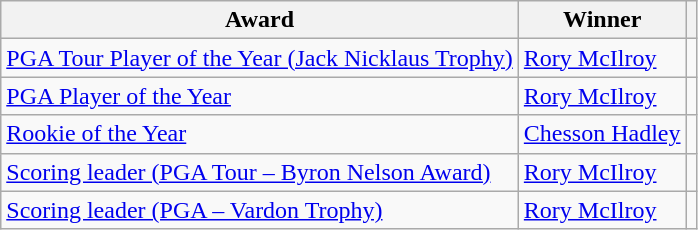<table class="wikitable">
<tr>
<th>Award</th>
<th>Winner</th>
<th></th>
</tr>
<tr>
<td><a href='#'>PGA Tour Player of the Year (Jack Nicklaus Trophy)</a></td>
<td> <a href='#'>Rory McIlroy</a></td>
<td></td>
</tr>
<tr>
<td><a href='#'>PGA Player of the Year</a></td>
<td> <a href='#'>Rory McIlroy</a></td>
<td></td>
</tr>
<tr>
<td><a href='#'>Rookie of the Year</a></td>
<td> <a href='#'>Chesson Hadley</a></td>
<td></td>
</tr>
<tr>
<td><a href='#'>Scoring leader (PGA Tour – Byron Nelson Award)</a></td>
<td> <a href='#'>Rory McIlroy</a></td>
<td></td>
</tr>
<tr>
<td><a href='#'>Scoring leader (PGA – Vardon Trophy)</a></td>
<td> <a href='#'>Rory McIlroy</a></td>
<td></td>
</tr>
</table>
